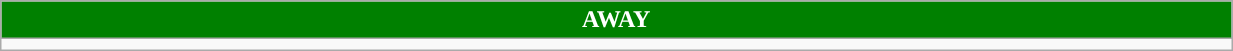<table class="wikitable collapsible collapsed" style="width:65%">
<tr>
<th colspan=6 ! style="color:white; background:#008000">AWAY</th>
</tr>
<tr>
<td></td>
</tr>
</table>
